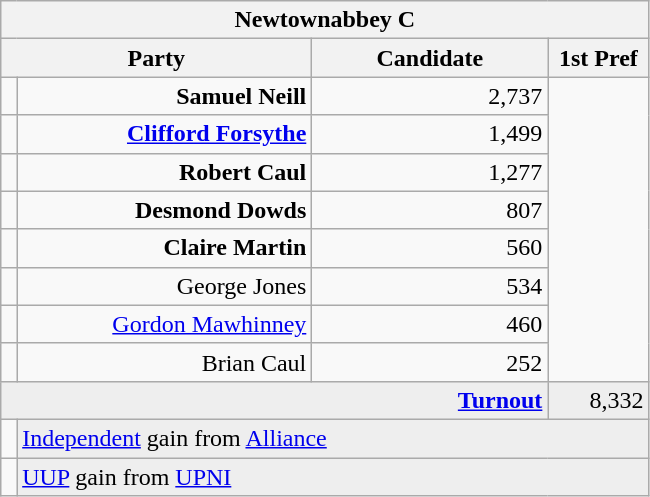<table class="wikitable">
<tr>
<th colspan="4" align="center">Newtownabbey C</th>
</tr>
<tr>
<th colspan="2" align="center" width=200>Party</th>
<th width=150>Candidate</th>
<th width=60>1st Pref</th>
</tr>
<tr>
<td></td>
<td align="right"><strong>Samuel Neill</strong></td>
<td align="right">2,737</td>
</tr>
<tr>
<td></td>
<td align="right"><strong><a href='#'>Clifford Forsythe</a></strong></td>
<td align="right">1,499</td>
</tr>
<tr>
<td></td>
<td align="right"><strong>Robert Caul</strong></td>
<td align="right">1,277</td>
</tr>
<tr>
<td></td>
<td align="right"><strong>Desmond Dowds</strong></td>
<td align="right">807</td>
</tr>
<tr>
<td></td>
<td align="right"><strong>Claire Martin</strong></td>
<td align="right">560</td>
</tr>
<tr>
<td></td>
<td align="right">George Jones</td>
<td align="right">534</td>
</tr>
<tr>
<td></td>
<td align="right"><a href='#'>Gordon Mawhinney</a></td>
<td align="right">460</td>
</tr>
<tr>
<td></td>
<td align="right">Brian Caul</td>
<td align="right">252</td>
</tr>
<tr bgcolor="EEEEEE">
<td colspan=3 align="right"><strong><a href='#'>Turnout</a></strong></td>
<td align="right">8,332</td>
</tr>
<tr>
<td bgcolor=></td>
<td colspan=3 bgcolor="EEEEEE"><a href='#'>Independent</a> gain from <a href='#'>Alliance</a></td>
</tr>
<tr>
<td bgcolor=></td>
<td colspan=3 bgcolor="EEEEEE"><a href='#'>UUP</a> gain from <a href='#'>UPNI</a></td>
</tr>
</table>
